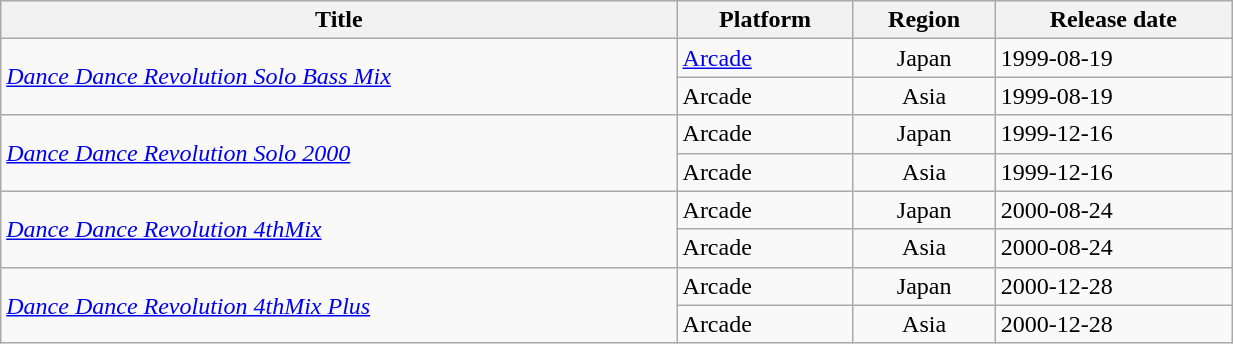<table class="wikitable sortable" width="65%">
<tr>
<th>Title</th>
<th>Platform</th>
<th>Region</th>
<th>Release date</th>
</tr>
<tr>
<td rowspan="2"><em><a href='#'>Dance Dance Revolution Solo Bass Mix</a></em></td>
<td><a href='#'>Arcade</a></td>
<td align="center"><span>Japan</span></td>
<td>1999-08-19</td>
</tr>
<tr>
<td>Arcade</td>
<td align="center"><span>Asia</span></td>
<td>1999-08-19</td>
</tr>
<tr>
<td rowspan="2"><em><a href='#'>Dance Dance Revolution Solo 2000</a></em></td>
<td>Arcade</td>
<td align="center"><span>Japan</span></td>
<td>1999-12-16</td>
</tr>
<tr>
<td>Arcade</td>
<td align="center"><span>Asia</span></td>
<td>1999-12-16</td>
</tr>
<tr>
<td rowspan="2"><em><a href='#'>Dance Dance Revolution 4thMix</a></em></td>
<td>Arcade</td>
<td align="center"><span>Japan</span></td>
<td>2000-08-24</td>
</tr>
<tr>
<td>Arcade</td>
<td align="center"><span>Asia</span></td>
<td>2000-08-24</td>
</tr>
<tr>
<td rowspan="2"><em><a href='#'>Dance Dance Revolution 4thMix Plus</a></em></td>
<td>Arcade</td>
<td align="center"><span>Japan</span></td>
<td>2000-12-28</td>
</tr>
<tr>
<td>Arcade</td>
<td align="center"><span>Asia</span></td>
<td>2000-12-28</td>
</tr>
</table>
